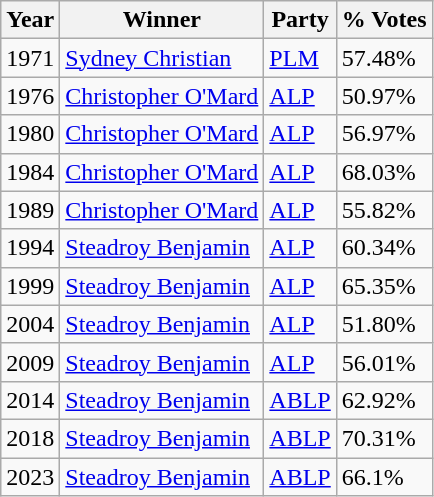<table class="wikitable sortable">
<tr>
<th><strong>Year</strong></th>
<th><strong>Winner</strong></th>
<th><strong>Party</strong></th>
<th><strong>% Votes</strong></th>
</tr>
<tr>
<td>1971</td>
<td><a href='#'>Sydney Christian</a></td>
<td><a href='#'>PLM</a></td>
<td>57.48%</td>
</tr>
<tr>
<td>1976</td>
<td><a href='#'>Christopher O'Mard</a></td>
<td><a href='#'>ALP</a></td>
<td>50.97%</td>
</tr>
<tr>
<td>1980</td>
<td><a href='#'>Christopher O'Mard</a></td>
<td><a href='#'>ALP</a></td>
<td>56.97%</td>
</tr>
<tr>
<td>1984</td>
<td><a href='#'>Christopher O'Mard</a></td>
<td><a href='#'>ALP</a></td>
<td>68.03%</td>
</tr>
<tr>
<td>1989</td>
<td><a href='#'>Christopher O'Mard</a></td>
<td><a href='#'>ALP</a></td>
<td>55.82%</td>
</tr>
<tr>
<td>1994</td>
<td><a href='#'>Steadroy Benjamin</a></td>
<td><a href='#'>ALP</a></td>
<td>60.34%</td>
</tr>
<tr>
<td>1999</td>
<td><a href='#'>Steadroy Benjamin</a></td>
<td><a href='#'>ALP</a></td>
<td>65.35%</td>
</tr>
<tr>
<td>2004</td>
<td><a href='#'>Steadroy Benjamin</a></td>
<td><a href='#'>ALP</a></td>
<td>51.80%</td>
</tr>
<tr>
<td>2009</td>
<td><a href='#'>Steadroy Benjamin</a></td>
<td><a href='#'>ALP</a></td>
<td>56.01%</td>
</tr>
<tr>
<td>2014</td>
<td><a href='#'>Steadroy Benjamin</a></td>
<td><a href='#'>ABLP</a></td>
<td>62.92%</td>
</tr>
<tr>
<td>2018</td>
<td><a href='#'>Steadroy Benjamin</a></td>
<td><a href='#'>ABLP</a></td>
<td>70.31%</td>
</tr>
<tr>
<td>2023</td>
<td><a href='#'>Steadroy Benjamin</a></td>
<td><a href='#'>ABLP</a></td>
<td>66.1%</td>
</tr>
</table>
